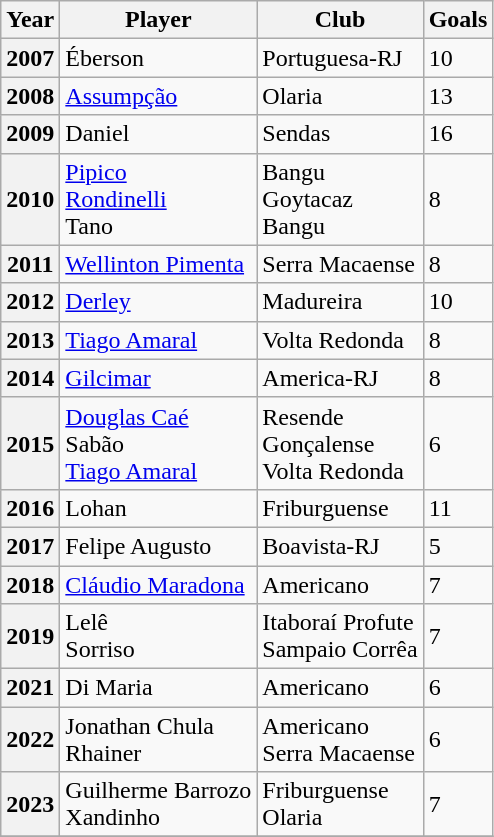<table class="wikitable">
<tr>
<th>Year</th>
<th>Player</th>
<th>Club</th>
<th>Goals</th>
</tr>
<tr>
<th>2007</th>
<td>Éberson</td>
<td>Portuguesa-RJ</td>
<td>10</td>
</tr>
<tr>
<th>2008</th>
<td><a href='#'>Assumpção</a></td>
<td>Olaria</td>
<td>13</td>
</tr>
<tr>
<th>2009</th>
<td>Daniel</td>
<td>Sendas</td>
<td>16</td>
</tr>
<tr>
<th>2010</th>
<td><a href='#'>Pipico</a><br><a href='#'>Rondinelli</a> <br> Tano</td>
<td>Bangu<br> Goytacaz <br>Bangu</td>
<td>8</td>
</tr>
<tr>
<th>2011</th>
<td><a href='#'>Wellinton Pimenta</a></td>
<td>Serra Macaense</td>
<td>8</td>
</tr>
<tr>
<th>2012</th>
<td><a href='#'>Derley</a></td>
<td>Madureira</td>
<td>10</td>
</tr>
<tr>
<th>2013</th>
<td><a href='#'>Tiago Amaral</a></td>
<td>Volta Redonda</td>
<td>8</td>
</tr>
<tr>
<th>2014</th>
<td><a href='#'>Gilcimar</a></td>
<td>America-RJ</td>
<td>8</td>
</tr>
<tr>
<th>2015</th>
<td><a href='#'>Douglas Caé</a> <br>Sabão<br> <a href='#'>Tiago Amaral</a></td>
<td>Resende<br>Gonçalense<br> Volta Redonda</td>
<td>6</td>
</tr>
<tr>
<th>2016</th>
<td>Lohan</td>
<td>Friburguense</td>
<td>11</td>
</tr>
<tr>
<th>2017</th>
<td>Felipe Augusto</td>
<td>Boavista-RJ</td>
<td>5</td>
</tr>
<tr>
<th>2018</th>
<td><a href='#'>Cláudio Maradona</a></td>
<td>Americano</td>
<td>7</td>
</tr>
<tr>
<th>2019</th>
<td>Lelê <br>Sorriso</td>
<td>Itaboraí Profute<br> Sampaio Corrêa</td>
<td>7</td>
</tr>
<tr>
<th>2021</th>
<td>Di Maria</td>
<td>Americano</td>
<td>6</td>
</tr>
<tr>
<th>2022</th>
<td>Jonathan Chula	<br>Rhainer</td>
<td>Americano<br> Serra Macaense</td>
<td>6</td>
</tr>
<tr>
<th>2023</th>
<td>Guilherme Barrozo<br>Xandinho</td>
<td>Friburguense	<br> Olaria</td>
<td>7</td>
</tr>
<tr>
</tr>
</table>
